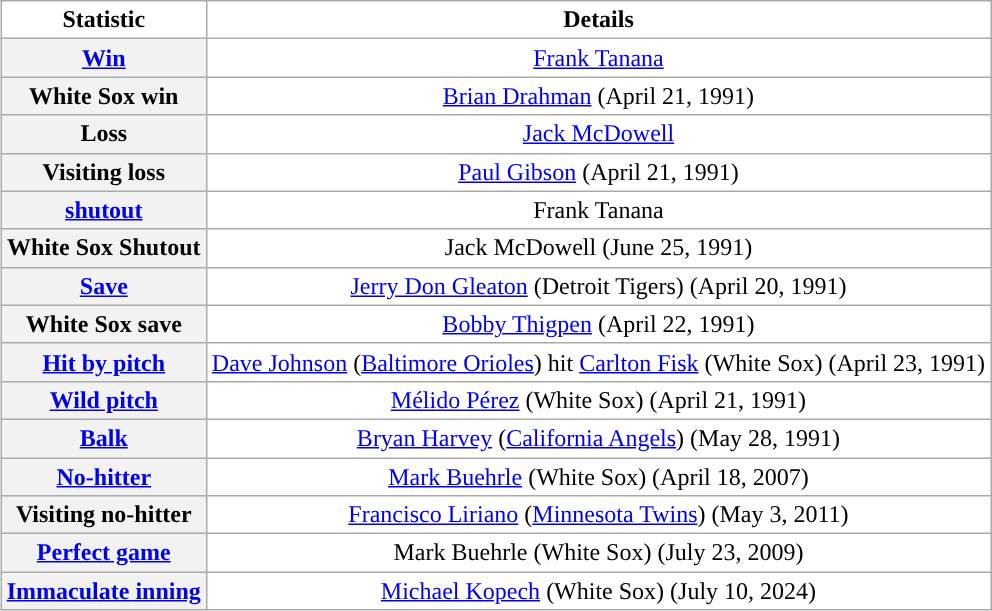<table class="wikitable" align=center style="margin-left:15px; text-align:center; background:#ffffff;">
<tr>
<td><strong>Statistic</strong></td>
<td><strong>Details</strong></td>
</tr>
<tr>
<th><a href='#'>Win</a></th>
<td><a href='#'>Frank Tanana</a></td>
</tr>
<tr>
<th>White Sox win</th>
<td><a href='#'>Brian Drahman</a> (April 21, 1991)</td>
</tr>
<tr>
<th>Loss</th>
<td><a href='#'>Jack McDowell</a></td>
</tr>
<tr>
<th>Visiting loss</th>
<td><a href='#'>Paul Gibson</a> (April 21, 1991)</td>
</tr>
<tr>
<th><a href='#'>shutout</a></th>
<td>Frank Tanana</td>
</tr>
<tr>
<th>White Sox Shutout</th>
<td>Jack McDowell (June 25, 1991)</td>
</tr>
<tr>
<th><a href='#'>Save</a></th>
<td><a href='#'>Jerry Don Gleaton</a> (Detroit Tigers) (April 20, 1991)</td>
</tr>
<tr>
<th>White Sox save</th>
<td><a href='#'>Bobby Thigpen</a> (April 22, 1991)</td>
</tr>
<tr>
<th><a href='#'>Hit by pitch</a></th>
<td><a href='#'>Dave Johnson</a> (<a href='#'>Baltimore Orioles</a>) hit <a href='#'>Carlton Fisk</a> (White Sox) (April 23, 1991)</td>
</tr>
<tr>
<th><a href='#'>Wild pitch</a></th>
<td><a href='#'>Mélido Pérez</a> (White Sox) (April 21, 1991)</td>
</tr>
<tr>
<th><a href='#'>Balk</a></th>
<td><a href='#'>Bryan Harvey</a> (<a href='#'>California Angels</a>) (May 28, 1991)</td>
</tr>
<tr>
<th><a href='#'>No-hitter</a></th>
<td><a href='#'>Mark Buehrle</a> (White Sox) (April 18, 2007)</td>
</tr>
<tr>
<th>Visiting no-hitter</th>
<td><a href='#'>Francisco Liriano</a> (<a href='#'>Minnesota Twins</a>) (May 3, 2011)</td>
</tr>
<tr>
<th><a href='#'>Perfect game</a></th>
<td>Mark Buehrle (White Sox) (July 23, 2009)</td>
</tr>
<tr>
<th><a href='#'>Immaculate inning</a></th>
<td><a href='#'>Michael Kopech</a> (White Sox) (July 10, 2024)</td>
</tr>
</table>
